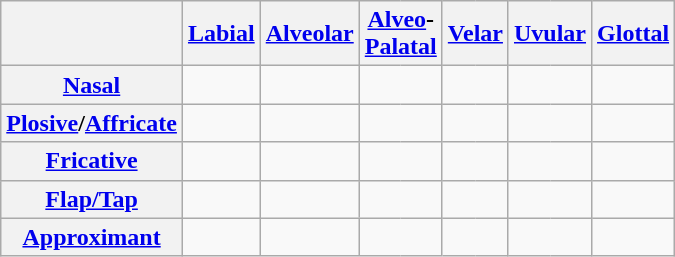<table class="wikitable" style="text-align: center;">
<tr>
<th> </th>
<th colspan="2"><a href='#'>Labial</a></th>
<th colspan="2"><a href='#'>Alveolar</a></th>
<th colspan="2"><a href='#'>Alveo</a>-<br><a href='#'>Palatal</a></th>
<th colspan="2"><a href='#'>Velar</a></th>
<th colspan="2"><a href='#'>Uvular</a></th>
<th colspan="2"><a href='#'>Glottal</a></th>
</tr>
<tr>
<th><a href='#'>Nasal</a></th>
<td colspan="2"></td>
<td colspan="2"></td>
<td colspan="2"> </td>
<td colspan="2"></td>
<td colspan="2"> </td>
<td colspan="2"> </td>
</tr>
<tr>
<th><a href='#'>Plosive</a>/<a href='#'>Affricate</a></th>
<td style="border-right-width: 0;"></td>
<td style="border-left-width: 0;"></td>
<td style="border-right-width: 0;"></td>
<td style="border-left-width: 0;"></td>
<td style="border-right-width: 0;"></td>
<td style="border-left-width: 0;"></td>
<td style="border-right-width: 0;"></td>
<td style="border-left-width: 0;"></td>
<td style="border-right-width: 0;"></td>
<td style="border-left-width: 0;"> </td>
<td style="border-right-width: 0;"> </td>
<td style="border-left-width: 0;"> </td>
</tr>
<tr>
<th><a href='#'>Fricative</a></th>
<td style="border-right-width: 0;"> </td>
<td style="border-left-width: 0;"></td>
<td style="border-right-width: 0;"></td>
<td style="border-left-width: 0;"></td>
<td style="border-right-width: 0;"></td>
<td style="border-left-width: 0;"> </td>
<td style="border-right-width: 0;"> </td>
<td style="border-left-width: 0;"> </td>
<td style="border-right-width: 0;"></td>
<td style="border-left-width: 0;"></td>
<td style="border-right-width: 0;"> </td>
<td style="border-left-width: 0;"></td>
</tr>
<tr>
<th><a href='#'>Flap/Tap</a></th>
<td style="border-right-width: 0;"> </td>
<td style="border-left-width: 0;"> </td>
<td colspan="2" style="border-right-width: 0;"></td>
<td style="border-right-width: 0;"> </td>
<td style="border-left-width: 0;"> </td>
<td style="border-right-width: 0;"> </td>
<td style="border-left-width: 0;"> </td>
<td style="border-right-width: 0;"> </td>
<td style="border-left-width: 0;"> </td>
<td style="border-right-width: 0;"> </td>
<td style="border-left-width: 0;"> </td>
</tr>
<tr>
<th><a href='#'>Approximant</a></th>
<td colspan="2" style="border-right-width: 0;"> </td>
<td colspan="2" style="border-right-width: 0;"></td>
<td colspan="2" style="border-right-width: 0;"></td>
<td style="border-right-width: 0;"> </td>
<td style="border-left-width: 0;"> </td>
<td style="border-right-width: 0;"> </td>
<td style="border-left-width: 0;"> </td>
<td style="border-right-width: 0;"> </td>
<td style="border-left-width: 0;"> </td>
</tr>
</table>
